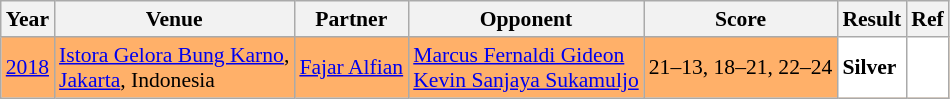<table class="sortable wikitable" style="font-size: 90%">
<tr>
<th>Year</th>
<th>Venue</th>
<th>Partner</th>
<th>Opponent</th>
<th>Score</th>
<th>Result</th>
<th>Ref</th>
</tr>
<tr style="background:#FFB069">
<td align="center"><a href='#'>2018</a></td>
<td align="left"><a href='#'>Istora Gelora Bung Karno</a>,<br><a href='#'>Jakarta</a>, Indonesia</td>
<td align="left"> <a href='#'>Fajar Alfian</a></td>
<td align="left"> <a href='#'>Marcus Fernaldi Gideon</a><br> <a href='#'>Kevin Sanjaya Sukamuljo</a></td>
<td align="left">21–13, 18–21, 22–24</td>
<td style="text-align:left; background:white"> <strong>Silver</strong></td>
<td style="text-align:center; background:white"></td>
</tr>
</table>
